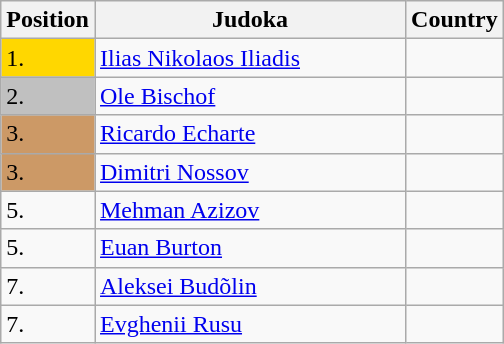<table class=wikitable>
<tr>
<th width=10>Position</th>
<th width=200>Judoka</th>
<th width=10>Country</th>
</tr>
<tr>
<td bgcolor=gold>1.</td>
<td><a href='#'>Ilias Nikolaos Iliadis</a></td>
<td></td>
</tr>
<tr>
<td bgcolor="silver">2.</td>
<td><a href='#'>Ole Bischof</a></td>
<td></td>
</tr>
<tr>
<td bgcolor="CC9966">3.</td>
<td><a href='#'>Ricardo Echarte</a></td>
<td></td>
</tr>
<tr>
<td bgcolor="CC9966">3.</td>
<td><a href='#'>Dimitri Nossov</a></td>
<td></td>
</tr>
<tr>
<td>5.</td>
<td><a href='#'>Mehman Azizov</a></td>
<td></td>
</tr>
<tr>
<td>5.</td>
<td><a href='#'>Euan Burton</a></td>
<td></td>
</tr>
<tr>
<td>7.</td>
<td><a href='#'>Aleksei Budõlin</a></td>
<td></td>
</tr>
<tr>
<td>7.</td>
<td><a href='#'>Evghenii Rusu</a></td>
<td></td>
</tr>
</table>
